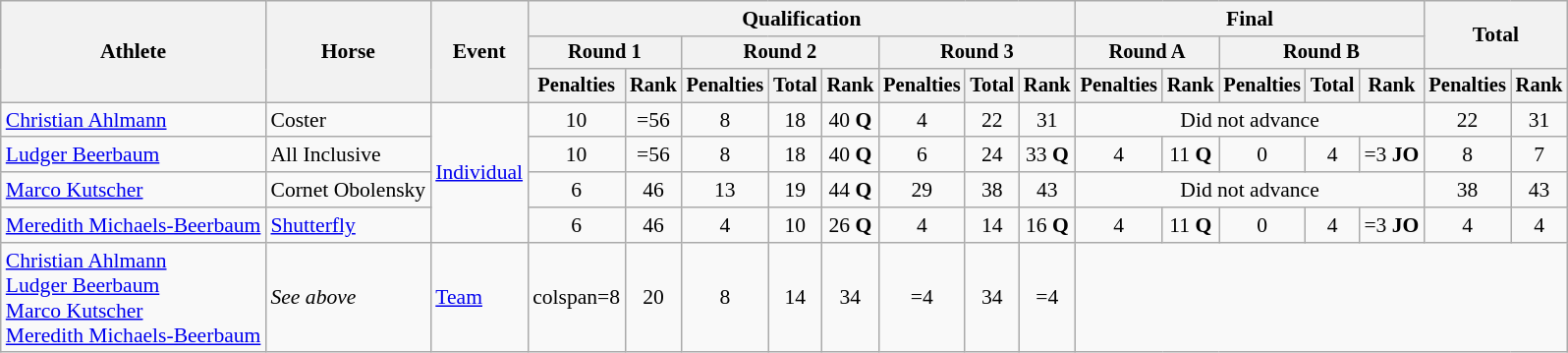<table class="wikitable" style="font-size:90%">
<tr>
<th rowspan="3">Athlete</th>
<th rowspan="3">Horse</th>
<th rowspan="3">Event</th>
<th colspan="8">Qualification</th>
<th colspan="5">Final</th>
<th rowspan=2 colspan="2">Total</th>
</tr>
<tr style="font-size:95%">
<th colspan="2">Round 1</th>
<th colspan="3">Round 2</th>
<th colspan="3">Round 3</th>
<th colspan="2">Round A</th>
<th colspan="3">Round B</th>
</tr>
<tr style="font-size:95%">
<th>Penalties</th>
<th>Rank</th>
<th>Penalties</th>
<th>Total</th>
<th>Rank</th>
<th>Penalties</th>
<th>Total</th>
<th>Rank</th>
<th>Penalties</th>
<th>Rank</th>
<th>Penalties</th>
<th>Total</th>
<th>Rank</th>
<th>Penalties</th>
<th>Rank</th>
</tr>
<tr align=center>
<td align=left><a href='#'>Christian Ahlmann</a></td>
<td align=left>Coster</td>
<td align=left rowspan=4><a href='#'>Individual</a></td>
<td>10</td>
<td>=56</td>
<td>8</td>
<td>18</td>
<td>40 <strong>Q</strong></td>
<td>4</td>
<td>22</td>
<td>31</td>
<td colspan=5>Did not advance</td>
<td>22</td>
<td>31</td>
</tr>
<tr align=center>
<td align=left><a href='#'>Ludger Beerbaum</a></td>
<td align=left>All Inclusive</td>
<td>10</td>
<td>=56</td>
<td>8</td>
<td>18</td>
<td>40 <strong>Q</strong></td>
<td>6</td>
<td>24</td>
<td>33 <strong>Q</strong></td>
<td>4</td>
<td>11 <strong>Q</strong></td>
<td>0</td>
<td>4</td>
<td>=3 <strong>JO</strong></td>
<td>8</td>
<td>7</td>
</tr>
<tr align=center>
<td align=left><a href='#'>Marco Kutscher</a></td>
<td align=left>Cornet Obolensky</td>
<td>6</td>
<td>46</td>
<td>13</td>
<td>19</td>
<td>44 <strong>Q</strong></td>
<td>29</td>
<td>38</td>
<td>43</td>
<td colspan=5>Did not advance</td>
<td>38</td>
<td>43</td>
</tr>
<tr align=center>
<td align=left><a href='#'>Meredith Michaels-Beerbaum</a></td>
<td align=left><a href='#'>Shutterfly</a></td>
<td>6</td>
<td>46</td>
<td>4</td>
<td>10</td>
<td>26 <strong>Q</strong></td>
<td>4</td>
<td>14</td>
<td>16 <strong>Q</strong></td>
<td>4</td>
<td>11 <strong>Q</strong></td>
<td>0</td>
<td>4</td>
<td>=3 <strong>JO</strong></td>
<td>4</td>
<td>4</td>
</tr>
<tr align=center>
<td align=left><a href='#'>Christian Ahlmann</a><br><a href='#'>Ludger Beerbaum</a><br><a href='#'>Marco Kutscher</a><br><a href='#'>Meredith Michaels-Beerbaum</a></td>
<td align=left><em>See above</em></td>
<td align=left><a href='#'>Team</a></td>
<td>colspan=8 </td>
<td>20</td>
<td>8</td>
<td>14</td>
<td>34</td>
<td>=4</td>
<td>34</td>
<td>=4</td>
</tr>
</table>
